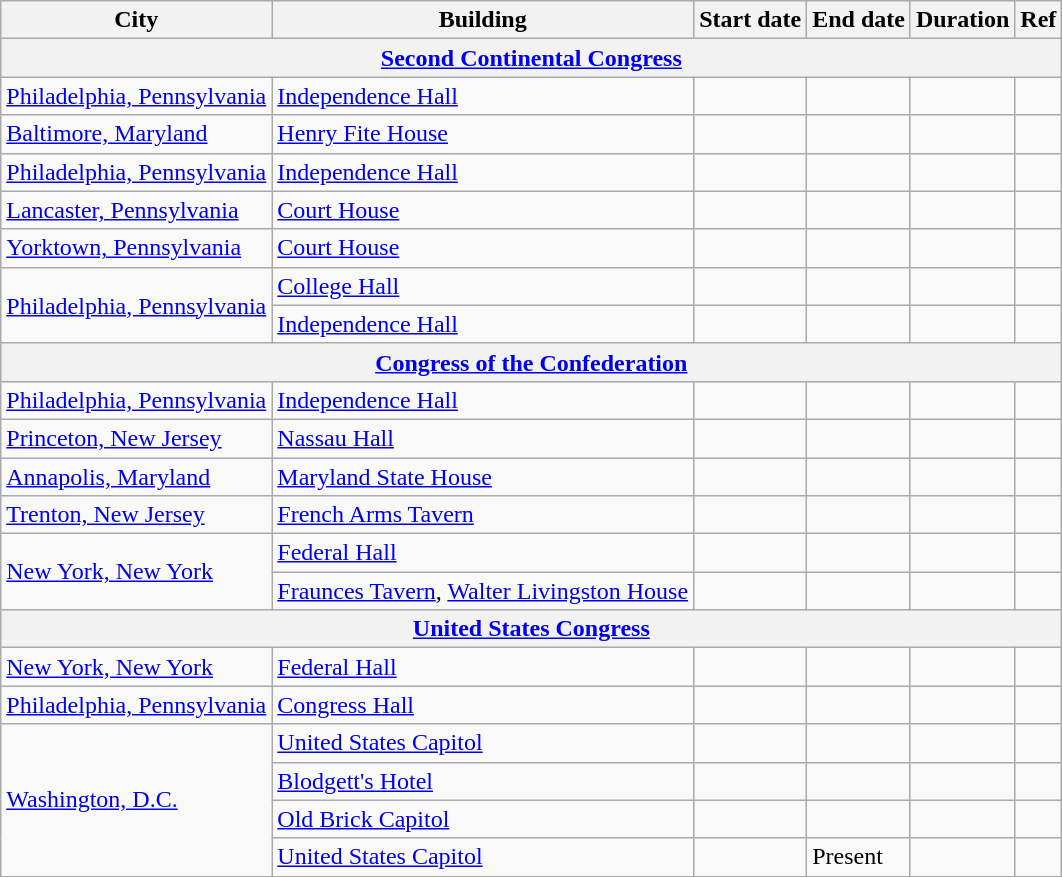<table class="wikitable">
<tr>
<th>City</th>
<th>Building</th>
<th>Start date</th>
<th>End date</th>
<th>Duration</th>
<th>Ref</th>
</tr>
<tr>
<th colspan="6"><a href='#'>Second Continental Congress</a></th>
</tr>
<tr>
<td><a href='#'>Philadelphia, Pennsylvania</a></td>
<td><a href='#'>Independence Hall</a></td>
<td></td>
<td></td>
<td></td>
<td></td>
</tr>
<tr>
<td><a href='#'>Baltimore, Maryland</a></td>
<td><a href='#'>Henry Fite House</a></td>
<td></td>
<td></td>
<td></td>
<td></td>
</tr>
<tr>
<td><a href='#'>Philadelphia, Pennsylvania</a></td>
<td><a href='#'>Independence Hall</a></td>
<td></td>
<td></td>
<td></td>
<td></td>
</tr>
<tr>
<td><a href='#'>Lancaster, Pennsylvania</a></td>
<td><a href='#'>Court House</a></td>
<td></td>
<td></td>
<td></td>
<td></td>
</tr>
<tr>
<td><a href='#'>Yorktown, Pennsylvania</a></td>
<td><a href='#'>Court House</a></td>
<td></td>
<td></td>
<td></td>
<td></td>
</tr>
<tr>
<td rowspan=2><a href='#'>Philadelphia, Pennsylvania</a></td>
<td><a href='#'>College Hall</a></td>
<td></td>
<td></td>
<td></td>
<td><wbr><wbr></td>
</tr>
<tr>
<td><a href='#'>Independence Hall</a></td>
<td></td>
<td></td>
<td></td>
<td></td>
</tr>
<tr>
<th colspan="6"><a href='#'>Congress of the Confederation</a></th>
</tr>
<tr>
<td><a href='#'>Philadelphia, Pennsylvania</a></td>
<td><a href='#'>Independence Hall</a></td>
<td></td>
<td></td>
<td></td>
<td></td>
</tr>
<tr>
<td><a href='#'>Princeton, New Jersey</a></td>
<td><a href='#'>Nassau Hall</a></td>
<td></td>
<td></td>
<td></td>
<td></td>
</tr>
<tr>
<td><a href='#'>Annapolis, Maryland</a></td>
<td><a href='#'>Maryland State House</a></td>
<td></td>
<td></td>
<td></td>
<td></td>
</tr>
<tr>
<td><a href='#'>Trenton, New Jersey</a></td>
<td><a href='#'>French Arms Tavern</a></td>
<td></td>
<td></td>
<td></td>
<td></td>
</tr>
<tr>
<td rowspan=2><a href='#'>New York, New York</a></td>
<td><a href='#'>Federal Hall</a></td>
<td></td>
<td></td>
<td></td>
<td></td>
</tr>
<tr>
<td><a href='#'>Fraunces Tavern</a>, <a href='#'>Walter Livingston House</a></td>
<td></td>
<td></td>
<td></td>
<td></td>
</tr>
<tr>
<th colspan="6"><a href='#'>United States Congress</a></th>
</tr>
<tr>
<td><a href='#'>New York, New York</a></td>
<td><a href='#'>Federal Hall</a></td>
<td></td>
<td></td>
<td></td>
<td></td>
</tr>
<tr>
<td><a href='#'>Philadelphia, Pennsylvania</a></td>
<td><a href='#'>Congress Hall</a></td>
<td></td>
<td></td>
<td></td>
<td></td>
</tr>
<tr>
<td rowspan=4><a href='#'>Washington, D.C.</a></td>
<td><a href='#'>United States Capitol</a></td>
<td></td>
<td></td>
<td></td>
<td></td>
</tr>
<tr>
<td><a href='#'>Blodgett's Hotel</a></td>
<td></td>
<td></td>
<td></td>
<td></td>
</tr>
<tr>
<td><a href='#'>Old Brick Capitol</a></td>
<td></td>
<td></td>
<td></td>
<td></td>
</tr>
<tr>
<td><a href='#'>United States Capitol</a></td>
<td></td>
<td>Present</td>
<td></td>
<td></td>
</tr>
</table>
